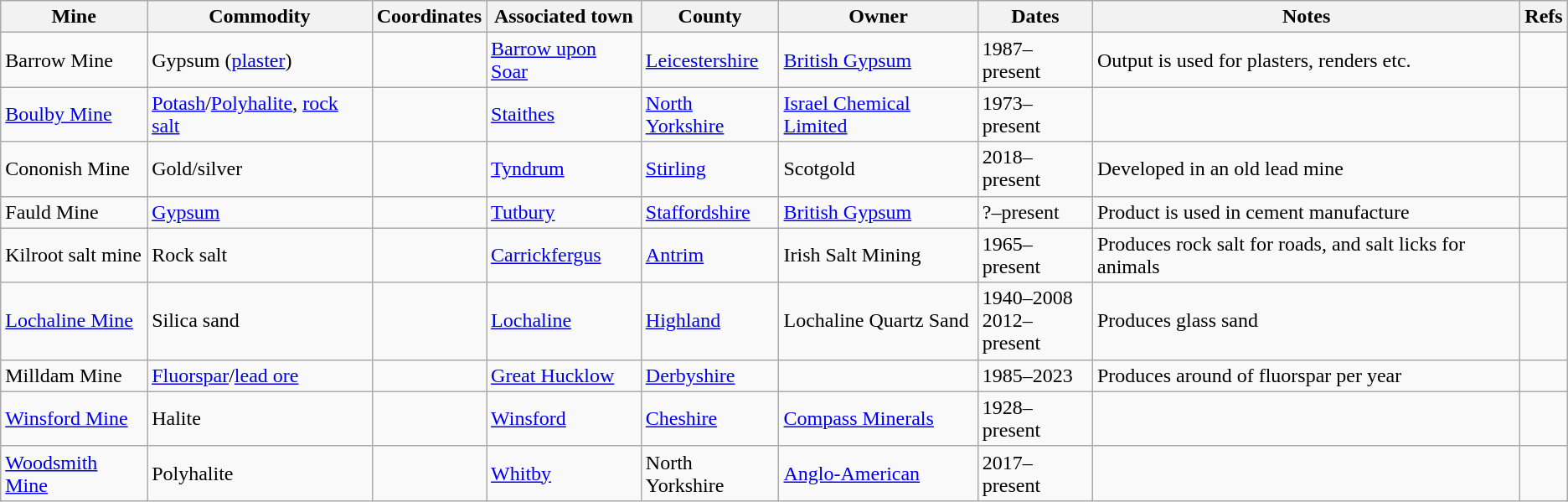<table class="sortable wikitable">
<tr>
<th>Mine</th>
<th>Commodity</th>
<th>Coordinates</th>
<th>Associated town</th>
<th>County</th>
<th>Owner</th>
<th>Dates</th>
<th>Notes</th>
<th>Refs</th>
</tr>
<tr>
<td>Barrow Mine</td>
<td>Gypsum (<a href='#'>plaster</a>)</td>
<td></td>
<td><a href='#'>Barrow upon Soar</a></td>
<td><a href='#'>Leicestershire</a></td>
<td><a href='#'>British Gypsum</a></td>
<td>1987–present</td>
<td>Output is used for plasters, renders etc.</td>
<td></td>
</tr>
<tr>
<td><a href='#'>Boulby Mine</a></td>
<td><a href='#'>Potash</a>/<a href='#'>Polyhalite</a>, <a href='#'>rock salt</a></td>
<td></td>
<td><a href='#'>Staithes</a></td>
<td><a href='#'>North Yorkshire</a></td>
<td><a href='#'>Israel Chemical Limited</a></td>
<td>1973–present</td>
<td></td>
<td></td>
</tr>
<tr>
<td>Cononish Mine</td>
<td>Gold/silver</td>
<td></td>
<td><a href='#'>Tyndrum</a></td>
<td><a href='#'>Stirling</a></td>
<td>Scotgold</td>
<td>2018–present</td>
<td>Developed in an old lead mine</td>
<td></td>
</tr>
<tr>
<td>Fauld Mine</td>
<td><a href='#'>Gypsum</a></td>
<td></td>
<td><a href='#'>Tutbury</a></td>
<td><a href='#'>Staffordshire</a></td>
<td><a href='#'>British Gypsum</a></td>
<td>?–present</td>
<td>Product is used in cement manufacture</td>
<td></td>
</tr>
<tr>
<td>Kilroot salt mine</td>
<td>Rock salt</td>
<td></td>
<td><a href='#'>Carrickfergus</a></td>
<td><a href='#'>Antrim</a></td>
<td>Irish Salt Mining</td>
<td>1965–present</td>
<td>Produces rock salt for roads, and salt licks for animals</td>
<td></td>
</tr>
<tr>
<td><a href='#'>Lochaline Mine</a></td>
<td>Silica sand</td>
<td></td>
<td><a href='#'>Lochaline</a></td>
<td><a href='#'>Highland</a></td>
<td>Lochaline Quartz Sand</td>
<td>1940–2008<br>2012–present</td>
<td>Produces glass sand</td>
<td></td>
</tr>
<tr>
<td>Milldam Mine</td>
<td><a href='#'>Fluorspar</a>/<a href='#'>lead ore</a></td>
<td></td>
<td><a href='#'>Great Hucklow</a></td>
<td><a href='#'>Derbyshire</a></td>
<td></td>
<td>1985–2023</td>
<td>Produces around  of fluorspar per year</td>
<td></td>
</tr>
<tr>
<td><a href='#'>Winsford Mine</a></td>
<td>Halite</td>
<td></td>
<td><a href='#'>Winsford</a></td>
<td><a href='#'>Cheshire</a></td>
<td><a href='#'>Compass Minerals</a></td>
<td>1928–present</td>
<td></td>
<td></td>
</tr>
<tr>
<td><a href='#'>Woodsmith Mine</a></td>
<td>Polyhalite</td>
<td></td>
<td><a href='#'>Whitby</a></td>
<td>North Yorkshire</td>
<td><a href='#'>Anglo-American</a></td>
<td>2017–present</td>
<td></td>
<td></td>
</tr>
</table>
